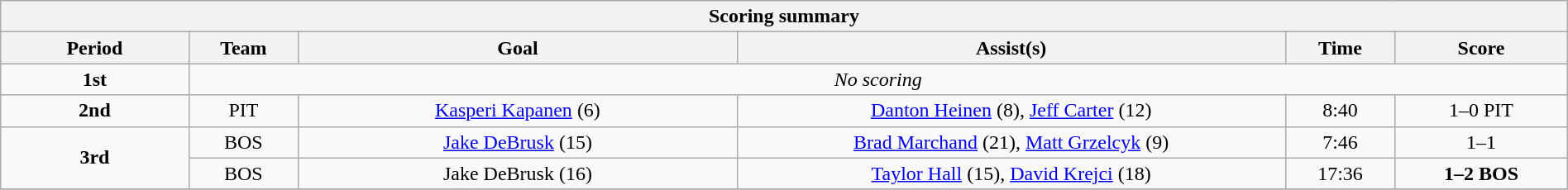<table style="width:100%;" class="wikitable">
<tr>
<th colspan=6>Scoring summary</th>
</tr>
<tr>
<th style="width:12%;">Period</th>
<th style="width:7%;">Team</th>
<th style="width:28%;">Goal</th>
<th style="width:35%;">Assist(s)</th>
<th style="width:7%;">Time</th>
<th style="width:11%;">Score</th>
</tr>
<tr style="text-align:center;">
<td style="text-align:center;"><strong>1st</strong></td>
<td colspan="5" align=center><em>No scoring</em></td>
</tr>
<tr>
<td style="text-align:center;"><strong>2nd</strong></td>
<td align=center>PIT</td>
<td align=center><a href='#'>Kasperi Kapanen</a> (6)</td>
<td align=center><a href='#'>Danton Heinen</a> (8), <a href='#'>Jeff Carter</a> (12)</td>
<td align=center>8:40</td>
<td align=center>1–0 PIT</td>
</tr>
<tr>
<td rowspan="2" style="text-align:center;"><strong>3rd</strong></td>
<td align=center>BOS</td>
<td align=center><a href='#'>Jake DeBrusk</a> (15)</td>
<td align=center><a href='#'>Brad Marchand</a> (21), <a href='#'>Matt Grzelcyk</a> (9)</td>
<td align=center>7:46</td>
<td align=center>1–1</td>
</tr>
<tr>
<td align=center>BOS</td>
<td align=center>Jake DeBrusk (16)</td>
<td align=center><a href='#'>Taylor Hall</a> (15), <a href='#'>David Krejci</a> (18)</td>
<td align=center>17:36</td>
<td align=center><strong>1–2 BOS</strong></td>
</tr>
<tr>
</tr>
</table>
